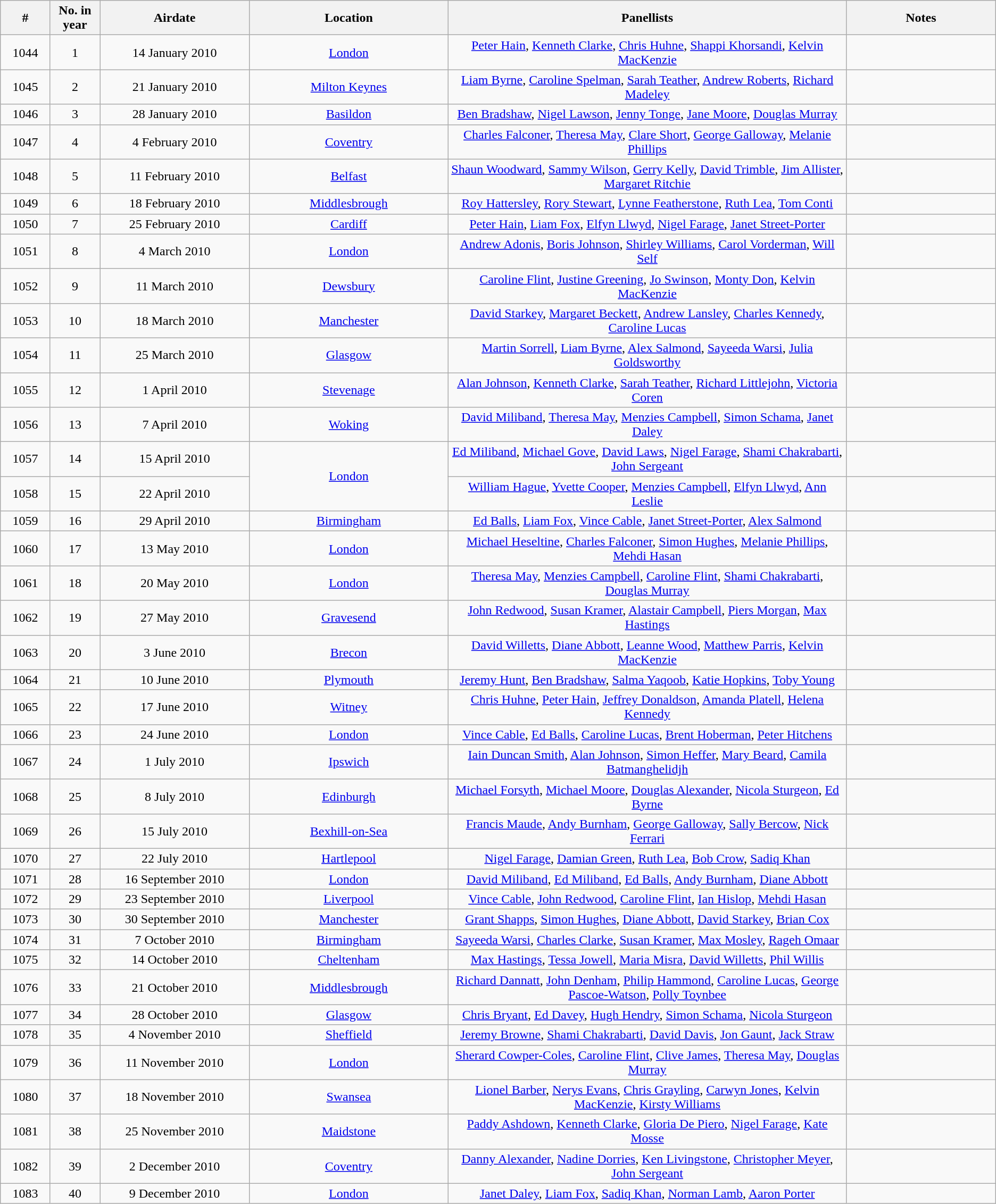<table class="wikitable" style="text-align:center;">
<tr>
<th style="width:5%;">#</th>
<th style="width:5%;">No. in year</th>
<th style="width:15%;">Airdate</th>
<th style="width:20%;">Location</th>
<th style="width:40%;">Panellists</th>
<th style="width:40%;">Notes</th>
</tr>
<tr>
<td>1044</td>
<td>1</td>
<td>14 January 2010</td>
<td><a href='#'>London</a></td>
<td><a href='#'>Peter Hain</a>, <a href='#'>Kenneth Clarke</a>, <a href='#'>Chris Huhne</a>, <a href='#'>Shappi Khorsandi</a>, <a href='#'>Kelvin MacKenzie</a></td>
<td></td>
</tr>
<tr>
<td>1045</td>
<td>2</td>
<td>21 January 2010</td>
<td><a href='#'>Milton Keynes</a></td>
<td><a href='#'>Liam Byrne</a>, <a href='#'>Caroline Spelman</a>, <a href='#'>Sarah Teather</a>, <a href='#'>Andrew Roberts</a>, <a href='#'>Richard Madeley</a></td>
<td></td>
</tr>
<tr>
<td>1046</td>
<td>3</td>
<td>28 January 2010</td>
<td><a href='#'>Basildon</a></td>
<td><a href='#'>Ben Bradshaw</a>, <a href='#'>Nigel Lawson</a>, <a href='#'>Jenny Tonge</a>, <a href='#'>Jane Moore</a>, <a href='#'>Douglas Murray</a></td>
<td></td>
</tr>
<tr>
<td>1047</td>
<td>4</td>
<td>4 February 2010</td>
<td><a href='#'>Coventry</a></td>
<td><a href='#'>Charles Falconer</a>, <a href='#'>Theresa May</a>, <a href='#'>Clare Short</a>, <a href='#'>George Galloway</a>, <a href='#'>Melanie Phillips</a></td>
<td></td>
</tr>
<tr>
<td>1048</td>
<td>5</td>
<td>11 February 2010</td>
<td><a href='#'>Belfast</a></td>
<td><a href='#'>Shaun Woodward</a>, <a href='#'>Sammy Wilson</a>, <a href='#'>Gerry Kelly</a>, <a href='#'>David Trimble</a>, <a href='#'>Jim Allister</a>, <a href='#'>Margaret Ritchie</a></td>
<td></td>
</tr>
<tr>
<td>1049</td>
<td>6</td>
<td>18 February 2010</td>
<td><a href='#'>Middlesbrough</a></td>
<td><a href='#'>Roy Hattersley</a>, <a href='#'>Rory Stewart</a>, <a href='#'>Lynne Featherstone</a>, <a href='#'>Ruth Lea</a>, <a href='#'>Tom Conti</a></td>
<td></td>
</tr>
<tr>
<td>1050</td>
<td>7</td>
<td>25 February 2010</td>
<td><a href='#'>Cardiff</a></td>
<td><a href='#'>Peter Hain</a>, <a href='#'>Liam Fox</a>, <a href='#'>Elfyn Llwyd</a>, <a href='#'>Nigel Farage</a>, <a href='#'>Janet Street-Porter</a></td>
<td></td>
</tr>
<tr>
<td>1051</td>
<td>8</td>
<td>4 March 2010</td>
<td><a href='#'>London</a></td>
<td><a href='#'>Andrew Adonis</a>, <a href='#'>Boris Johnson</a>, <a href='#'>Shirley Williams</a>, <a href='#'>Carol Vorderman</a>, <a href='#'>Will Self</a></td>
<td></td>
</tr>
<tr>
<td>1052</td>
<td>9</td>
<td>11 March 2010</td>
<td><a href='#'>Dewsbury</a></td>
<td><a href='#'>Caroline Flint</a>, <a href='#'>Justine Greening</a>, <a href='#'>Jo Swinson</a>, <a href='#'>Monty Don</a>, <a href='#'>Kelvin MacKenzie</a></td>
<td></td>
</tr>
<tr>
<td>1053</td>
<td>10</td>
<td>18 March 2010</td>
<td><a href='#'>Manchester</a></td>
<td><a href='#'>David Starkey</a>, <a href='#'>Margaret Beckett</a>, <a href='#'>Andrew Lansley</a>, <a href='#'>Charles Kennedy</a>, <a href='#'>Caroline Lucas</a></td>
<td></td>
</tr>
<tr>
<td>1054</td>
<td>11</td>
<td>25 March 2010</td>
<td><a href='#'>Glasgow</a></td>
<td><a href='#'>Martin Sorrell</a>, <a href='#'>Liam Byrne</a>, <a href='#'>Alex Salmond</a>, <a href='#'>Sayeeda Warsi</a>, <a href='#'>Julia Goldsworthy</a></td>
<td></td>
</tr>
<tr>
<td>1055</td>
<td>12</td>
<td>1 April 2010</td>
<td><a href='#'>Stevenage</a></td>
<td><a href='#'>Alan Johnson</a>, <a href='#'>Kenneth Clarke</a>, <a href='#'>Sarah Teather</a>, <a href='#'>Richard Littlejohn</a>, <a href='#'>Victoria Coren</a></td>
<td></td>
</tr>
<tr>
<td>1056</td>
<td>13</td>
<td>7 April 2010</td>
<td><a href='#'>Woking</a></td>
<td><a href='#'>David Miliband</a>, <a href='#'>Theresa May</a>, <a href='#'>Menzies Campbell</a>, <a href='#'>Simon Schama</a>, <a href='#'>Janet Daley</a></td>
<td></td>
</tr>
<tr>
<td>1057</td>
<td>14</td>
<td>15 April 2010</td>
<td rowspan=2><a href='#'>London</a></td>
<td><a href='#'>Ed Miliband</a>, <a href='#'>Michael Gove</a>, <a href='#'>David Laws</a>, <a href='#'>Nigel Farage</a>, <a href='#'>Shami Chakrabarti</a>, <a href='#'>John Sergeant</a></td>
<td></td>
</tr>
<tr>
<td>1058</td>
<td>15</td>
<td>22 April 2010</td>
<td><a href='#'>William Hague</a>, <a href='#'>Yvette Cooper</a>, <a href='#'>Menzies Campbell</a>, <a href='#'>Elfyn Llwyd</a>, <a href='#'>Ann Leslie</a></td>
<td></td>
</tr>
<tr>
<td>1059</td>
<td>16</td>
<td>29 April 2010</td>
<td><a href='#'>Birmingham</a></td>
<td><a href='#'>Ed Balls</a>, <a href='#'>Liam Fox</a>, <a href='#'>Vince Cable</a>, <a href='#'>Janet Street-Porter</a>, <a href='#'>Alex Salmond</a></td>
<td></td>
</tr>
<tr>
<td>1060</td>
<td>17</td>
<td>13 May 2010</td>
<td><a href='#'>London</a></td>
<td><a href='#'>Michael Heseltine</a>, <a href='#'>Charles Falconer</a>, <a href='#'>Simon Hughes</a>, <a href='#'>Melanie Phillips</a>, <a href='#'>Mehdi Hasan</a></td>
<td></td>
</tr>
<tr>
<td>1061</td>
<td>18</td>
<td>20 May 2010</td>
<td><a href='#'>London</a></td>
<td><a href='#'>Theresa May</a>, <a href='#'>Menzies Campbell</a>, <a href='#'>Caroline Flint</a>, <a href='#'>Shami Chakrabarti</a>, <a href='#'>Douglas Murray</a></td>
<td></td>
</tr>
<tr>
<td>1062</td>
<td>19</td>
<td>27 May 2010</td>
<td><a href='#'>Gravesend</a></td>
<td><a href='#'>John Redwood</a>, <a href='#'>Susan Kramer</a>, <a href='#'>Alastair Campbell</a>, <a href='#'>Piers Morgan</a>, <a href='#'>Max Hastings</a></td>
<td></td>
</tr>
<tr>
<td>1063</td>
<td>20</td>
<td>3 June 2010</td>
<td><a href='#'>Brecon</a></td>
<td><a href='#'>David Willetts</a>, <a href='#'>Diane Abbott</a>, <a href='#'>Leanne Wood</a>, <a href='#'>Matthew Parris</a>, <a href='#'>Kelvin MacKenzie</a></td>
<td></td>
</tr>
<tr>
<td>1064</td>
<td>21</td>
<td>10 June 2010</td>
<td><a href='#'>Plymouth</a></td>
<td><a href='#'>Jeremy Hunt</a>, <a href='#'>Ben Bradshaw</a>, <a href='#'>Salma Yaqoob</a>, <a href='#'>Katie Hopkins</a>, <a href='#'>Toby Young</a></td>
<td></td>
</tr>
<tr>
<td>1065</td>
<td>22</td>
<td>17 June 2010</td>
<td><a href='#'>Witney</a></td>
<td><a href='#'>Chris Huhne</a>, <a href='#'>Peter Hain</a>, <a href='#'>Jeffrey Donaldson</a>, <a href='#'>Amanda Platell</a>, <a href='#'>Helena Kennedy</a></td>
<td></td>
</tr>
<tr>
<td>1066</td>
<td>23</td>
<td>24 June 2010</td>
<td><a href='#'>London</a></td>
<td><a href='#'>Vince Cable</a>, <a href='#'>Ed Balls</a>, <a href='#'>Caroline Lucas</a>, <a href='#'>Brent Hoberman</a>, <a href='#'>Peter Hitchens</a></td>
<td></td>
</tr>
<tr>
<td>1067</td>
<td>24</td>
<td>1 July 2010</td>
<td><a href='#'>Ipswich</a></td>
<td><a href='#'>Iain Duncan Smith</a>, <a href='#'>Alan Johnson</a>, <a href='#'>Simon Heffer</a>, <a href='#'>Mary Beard</a>, <a href='#'>Camila Batmanghelidjh</a></td>
<td></td>
</tr>
<tr>
<td>1068</td>
<td>25</td>
<td>8 July 2010</td>
<td><a href='#'>Edinburgh</a></td>
<td><a href='#'>Michael Forsyth</a>, <a href='#'>Michael Moore</a>, <a href='#'>Douglas Alexander</a>, <a href='#'>Nicola Sturgeon</a>, <a href='#'>Ed Byrne</a></td>
<td></td>
</tr>
<tr>
<td>1069</td>
<td>26</td>
<td>15 July 2010</td>
<td><a href='#'>Bexhill-on-Sea</a></td>
<td><a href='#'>Francis Maude</a>, <a href='#'>Andy Burnham</a>, <a href='#'>George Galloway</a>, <a href='#'>Sally Bercow</a>, <a href='#'>Nick Ferrari</a></td>
<td></td>
</tr>
<tr>
<td>1070</td>
<td>27</td>
<td>22 July 2010</td>
<td><a href='#'>Hartlepool</a></td>
<td><a href='#'>Nigel Farage</a>, <a href='#'>Damian Green</a>, <a href='#'>Ruth Lea</a>, <a href='#'>Bob Crow</a>, <a href='#'>Sadiq Khan</a></td>
<td></td>
</tr>
<tr>
<td>1071</td>
<td>28</td>
<td>16 September 2010</td>
<td><a href='#'>London</a></td>
<td><a href='#'>David Miliband</a>, <a href='#'>Ed Miliband</a>, <a href='#'>Ed Balls</a>, <a href='#'>Andy Burnham</a>, <a href='#'>Diane Abbott</a></td>
<td></td>
</tr>
<tr>
<td>1072</td>
<td>29</td>
<td>23 September 2010</td>
<td><a href='#'>Liverpool</a></td>
<td><a href='#'>Vince Cable</a>, <a href='#'>John Redwood</a>, <a href='#'>Caroline Flint</a>, <a href='#'>Ian Hislop</a>, <a href='#'>Mehdi Hasan</a></td>
<td></td>
</tr>
<tr>
<td>1073</td>
<td>30</td>
<td>30 September 2010</td>
<td><a href='#'>Manchester</a></td>
<td><a href='#'>Grant Shapps</a>, <a href='#'>Simon Hughes</a>, <a href='#'>Diane Abbott</a>, <a href='#'>David Starkey</a>, <a href='#'>Brian Cox</a></td>
<td></td>
</tr>
<tr>
<td>1074</td>
<td>31</td>
<td>7 October 2010</td>
<td><a href='#'>Birmingham</a></td>
<td><a href='#'>Sayeeda Warsi</a>, <a href='#'>Charles Clarke</a>, <a href='#'>Susan Kramer</a>, <a href='#'>Max Mosley</a>, <a href='#'>Rageh Omaar</a></td>
<td></td>
</tr>
<tr>
<td>1075</td>
<td>32</td>
<td>14 October 2010</td>
<td><a href='#'>Cheltenham</a></td>
<td><a href='#'>Max Hastings</a>, <a href='#'>Tessa Jowell</a>, <a href='#'>Maria Misra</a>, <a href='#'>David Willetts</a>, <a href='#'>Phil Willis</a></td>
<td></td>
</tr>
<tr>
<td>1076</td>
<td>33</td>
<td>21 October 2010</td>
<td><a href='#'>Middlesbrough</a></td>
<td><a href='#'>Richard Dannatt</a>, <a href='#'>John Denham</a>, <a href='#'>Philip Hammond</a>, <a href='#'>Caroline Lucas</a>, <a href='#'>George Pascoe-Watson</a>, <a href='#'>Polly Toynbee</a></td>
<td></td>
</tr>
<tr>
<td>1077</td>
<td>34</td>
<td>28 October 2010</td>
<td><a href='#'>Glasgow</a></td>
<td><a href='#'>Chris Bryant</a>, <a href='#'>Ed Davey</a>, <a href='#'>Hugh Hendry</a>, <a href='#'>Simon Schama</a>, <a href='#'>Nicola Sturgeon</a></td>
<td></td>
</tr>
<tr>
<td>1078</td>
<td>35</td>
<td>4 November 2010</td>
<td><a href='#'>Sheffield</a></td>
<td><a href='#'>Jeremy Browne</a>, <a href='#'>Shami Chakrabarti</a>, <a href='#'>David Davis</a>, <a href='#'>Jon Gaunt</a>, <a href='#'>Jack Straw</a></td>
<td></td>
</tr>
<tr>
<td>1079</td>
<td>36</td>
<td>11 November 2010</td>
<td><a href='#'>London</a></td>
<td><a href='#'>Sherard Cowper-Coles</a>, <a href='#'>Caroline Flint</a>, <a href='#'>Clive James</a>, <a href='#'>Theresa May</a>, <a href='#'>Douglas Murray</a></td>
<td></td>
</tr>
<tr>
<td>1080</td>
<td>37</td>
<td>18 November 2010</td>
<td><a href='#'>Swansea</a></td>
<td><a href='#'>Lionel Barber</a>, <a href='#'>Nerys Evans</a>, <a href='#'>Chris Grayling</a>, <a href='#'>Carwyn Jones</a>, <a href='#'>Kelvin MacKenzie</a>, <a href='#'>Kirsty Williams</a></td>
<td></td>
</tr>
<tr>
<td>1081</td>
<td>38</td>
<td>25 November 2010</td>
<td><a href='#'>Maidstone</a></td>
<td><a href='#'>Paddy Ashdown</a>, <a href='#'>Kenneth Clarke</a>, <a href='#'>Gloria De Piero</a>, <a href='#'>Nigel Farage</a>, <a href='#'>Kate Mosse</a></td>
<td></td>
</tr>
<tr>
<td>1082</td>
<td>39</td>
<td>2 December 2010</td>
<td><a href='#'>Coventry</a></td>
<td><a href='#'>Danny Alexander</a>, <a href='#'>Nadine Dorries</a>, <a href='#'>Ken Livingstone</a>, <a href='#'>Christopher Meyer</a>, <a href='#'>John Sergeant</a></td>
<td></td>
</tr>
<tr>
<td>1083</td>
<td>40</td>
<td>9 December 2010</td>
<td><a href='#'>London</a></td>
<td><a href='#'>Janet Daley</a>, <a href='#'>Liam Fox</a>, <a href='#'>Sadiq Khan</a>, <a href='#'>Norman Lamb</a>, <a href='#'>Aaron Porter</a></td>
<td></td>
</tr>
</table>
